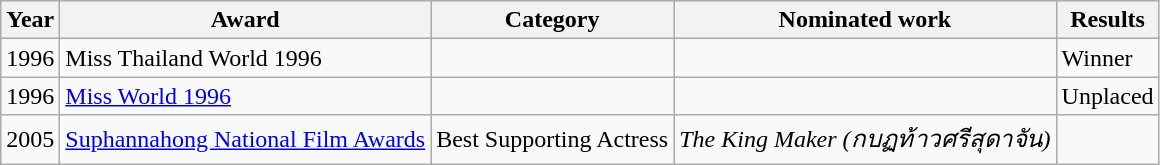<table class="wikitable sortable" >
<tr>
<th>Year</th>
<th>Award</th>
<th>Category</th>
<th>Nominated work</th>
<th>Results</th>
</tr>
<tr>
<td>1996</td>
<td>Miss Thailand World 1996</td>
<td></td>
<td></td>
<td>Winner</td>
</tr>
<tr>
<td>1996</td>
<td><a href='#'>Miss World 1996</a></td>
<td></td>
<td></td>
<td>Unplaced</td>
</tr>
<tr>
<td>2005</td>
<td><a href='#'>Suphannahong National Film Awards</a></td>
<td>Best Supporting Actress</td>
<td><em>The King Maker (กบฏท้าวศรีสุดาจัน)</em></td>
<td></td>
</tr>
</table>
